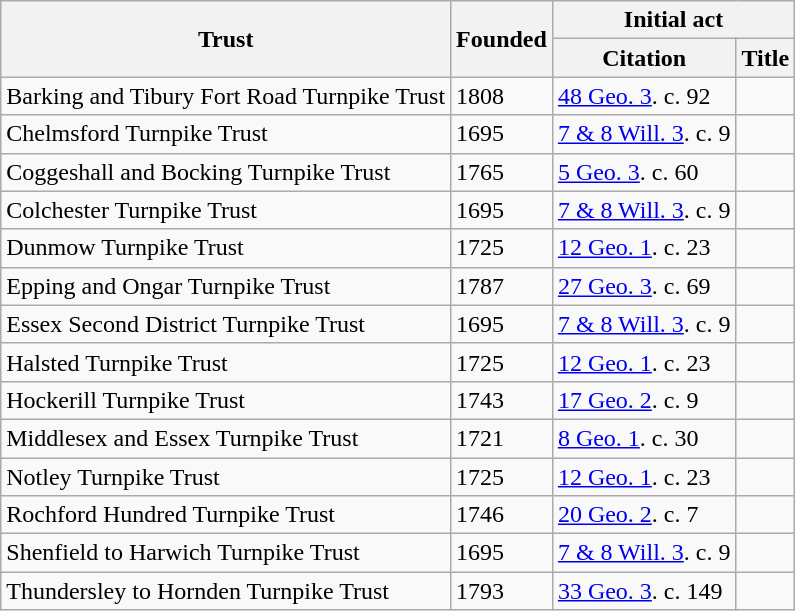<table class="wikitable sortable">
<tr>
<th rowspan=2>Trust</th>
<th rowspan=2>Founded</th>
<th colspan=2>Initial act</th>
</tr>
<tr>
<th>Citation</th>
<th>Title</th>
</tr>
<tr>
<td>Barking and Tibury Fort Road Turnpike Trust</td>
<td>1808</td>
<td><a href='#'>48 Geo. 3</a>. c. 92</td>
<td></td>
</tr>
<tr>
<td>Chelmsford Turnpike Trust</td>
<td>1695</td>
<td><a href='#'>7 & 8 Will. 3</a>. c. 9</td>
<td></td>
</tr>
<tr>
<td>Coggeshall and Bocking Turnpike Trust</td>
<td>1765</td>
<td><a href='#'>5 Geo. 3</a>. c. 60</td>
<td></td>
</tr>
<tr>
<td>Colchester Turnpike Trust</td>
<td>1695</td>
<td><a href='#'>7 & 8 Will. 3</a>. c. 9</td>
<td></td>
</tr>
<tr>
<td>Dunmow Turnpike Trust</td>
<td>1725</td>
<td><a href='#'>12 Geo. 1</a>. c. 23</td>
<td></td>
</tr>
<tr>
<td>Epping and Ongar Turnpike Trust</td>
<td>1787</td>
<td><a href='#'>27 Geo. 3</a>. c. 69</td>
<td></td>
</tr>
<tr>
<td>Essex Second District Turnpike Trust</td>
<td>1695</td>
<td><a href='#'>7 & 8 Will. 3</a>. c. 9</td>
<td></td>
</tr>
<tr>
<td>Halsted Turnpike Trust</td>
<td>1725</td>
<td><a href='#'>12 Geo. 1</a>. c. 23</td>
<td></td>
</tr>
<tr>
<td>Hockerill Turnpike Trust</td>
<td>1743</td>
<td><a href='#'>17 Geo. 2</a>. c. 9</td>
<td></td>
</tr>
<tr>
<td>Middlesex and Essex Turnpike Trust</td>
<td>1721</td>
<td><a href='#'>8 Geo. 1</a>. c. 30</td>
<td></td>
</tr>
<tr>
<td>Notley Turnpike Trust</td>
<td>1725</td>
<td><a href='#'>12 Geo. 1</a>. c. 23</td>
<td></td>
</tr>
<tr>
<td>Rochford Hundred Turnpike Trust</td>
<td>1746</td>
<td><a href='#'>20 Geo. 2</a>. c. 7</td>
<td></td>
</tr>
<tr>
<td>Shenfield to Harwich Turnpike Trust</td>
<td>1695</td>
<td><a href='#'>7 & 8 Will. 3</a>. c. 9</td>
<td></td>
</tr>
<tr>
<td>Thundersley to Hornden Turnpike Trust</td>
<td>1793</td>
<td><a href='#'>33 Geo. 3</a>. c. 149</td>
<td></td>
</tr>
</table>
